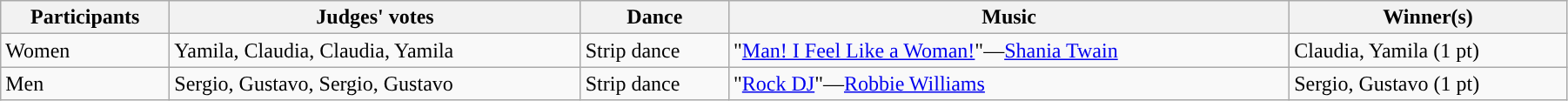<table class="wikitable" style="width:95%; white-space:nowrap;">
<tr>
<th>Participants</th>
<th>Judges' votes</th>
<th>Dance</th>
<th>Music</th>
<th>Winner(s)</th>
</tr>
<tr>
<td>Women</td>
<td>Yamila, Claudia, Claudia, Yamila</td>
<td>Strip dance</td>
<td>"<a href='#'>Man! I Feel Like a Woman!</a>"—<a href='#'>Shania Twain</a></td>
<td>Claudia, Yamila (1 pt)</td>
</tr>
<tr>
<td>Men</td>
<td>Sergio, Gustavo, Sergio, Gustavo</td>
<td>Strip dance</td>
<td>"<a href='#'>Rock DJ</a>"—<a href='#'>Robbie Williams</a></td>
<td>Sergio, Gustavo (1 pt)</td>
</tr>
</table>
